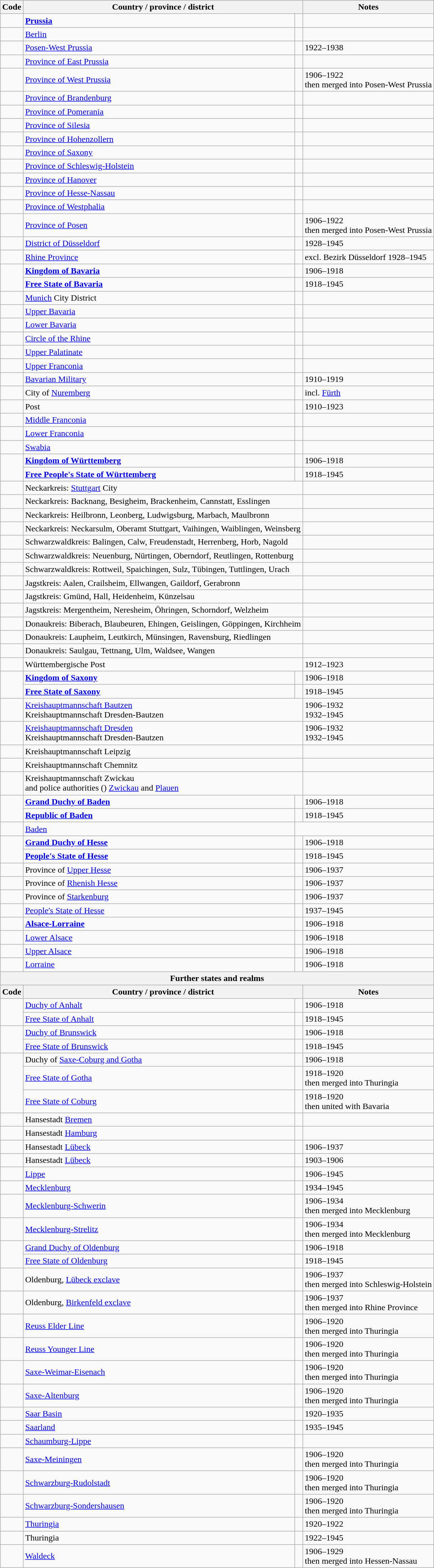<table class="wikitable mw-collapsible">
<tr>
<th>Code</th>
<th colspan="2">Country / province / district</th>
<th scope="col">Notes</th>
</tr>
<tr>
<td></td>
<td><strong><a href='#'>Prussia</a></strong></td>
<td></td>
</tr>
<tr>
<td></td>
<td><a href='#'>Berlin</a></td>
<td></td>
<td></td>
</tr>
<tr>
<td></td>
<td><a href='#'>Posen-West Prussia</a></td>
<td></td>
<td>1922–1938</td>
</tr>
<tr>
<td></td>
<td><a href='#'>Province of East Prussia</a></td>
<td></td>
<td></td>
</tr>
<tr>
<td></td>
<td><a href='#'>Province of West Prussia</a></td>
<td></td>
<td>1906–1922<br>then merged into Posen-West Prussia</td>
</tr>
<tr>
<td></td>
<td><a href='#'>Province of Brandenburg</a></td>
<td></td>
<td></td>
</tr>
<tr>
<td></td>
<td><a href='#'>Province of Pomerania</a></td>
<td></td>
<td></td>
</tr>
<tr>
<td></td>
<td><a href='#'>Province of Silesia</a></td>
<td></td>
<td></td>
</tr>
<tr>
<td></td>
<td><a href='#'>Province of Hohenzollern</a></td>
<td></td>
<td></td>
</tr>
<tr>
<td></td>
<td><a href='#'>Province of Saxony</a></td>
<td></td>
<td></td>
</tr>
<tr>
<td></td>
<td><a href='#'>Province of Schleswig-Holstein</a></td>
<td></td>
<td></td>
</tr>
<tr>
<td></td>
<td><a href='#'>Province of Hanover</a></td>
<td></td>
<td></td>
</tr>
<tr>
<td></td>
<td><a href='#'>Province of Hesse-Nassau</a></td>
<td></td>
<td></td>
</tr>
<tr>
<td></td>
<td><a href='#'>Province of Westphalia</a></td>
<td></td>
<td></td>
</tr>
<tr>
<td></td>
<td><a href='#'>Province of Posen</a></td>
<td></td>
<td>1906–1922<br>then merged into Posen-West Prussia</td>
</tr>
<tr>
<td></td>
<td><a href='#'>District of Düsseldorf</a></td>
<td></td>
<td>1928–1945</td>
</tr>
<tr>
<td></td>
<td><a href='#'>Rhine Province</a></td>
<td></td>
<td>excl. Bezirk Düsseldorf 1928–1945</td>
</tr>
<tr>
<td rowspan="2"></td>
<td><strong><a href='#'>Kingdom of Bavaria</a></strong></td>
<td></td>
<td>1906–1918</td>
</tr>
<tr>
<td><strong><a href='#'>Free State of Bavaria</a></strong></td>
<td></td>
<td>1918–1945</td>
</tr>
<tr>
<td></td>
<td><a href='#'>Munich</a> City District</td>
<td></td>
<td></td>
</tr>
<tr>
<td></td>
<td><a href='#'>Upper Bavaria</a></td>
<td></td>
<td></td>
</tr>
<tr>
<td></td>
<td><a href='#'>Lower Bavaria</a></td>
<td></td>
<td></td>
</tr>
<tr>
<td></td>
<td><a href='#'>Circle of the Rhine</a></td>
<td></td>
<td></td>
</tr>
<tr>
<td></td>
<td><a href='#'>Upper Palatinate</a></td>
<td></td>
<td></td>
</tr>
<tr>
<td></td>
<td><a href='#'>Upper Franconia</a></td>
<td></td>
<td></td>
</tr>
<tr>
<td></td>
<td><a href='#'>Bavarian Military</a></td>
<td></td>
<td>1910–1919</td>
</tr>
<tr>
<td></td>
<td>City of <a href='#'>Nuremberg</a></td>
<td></td>
<td>incl. <a href='#'>Fürth</a></td>
</tr>
<tr>
<td></td>
<td>Post</td>
<td></td>
<td>1910–1923</td>
</tr>
<tr>
<td></td>
<td><a href='#'>Middle Franconia</a></td>
<td></td>
<td></td>
</tr>
<tr>
<td></td>
<td><a href='#'>Lower Franconia</a></td>
<td></td>
<td></td>
</tr>
<tr>
<td></td>
<td><a href='#'>Swabia</a></td>
<td></td>
<td></td>
</tr>
<tr>
<td rowspan="2"></td>
<td><strong><a href='#'>Kingdom of Württemberg</a></strong></td>
<td></td>
<td>1906–1918</td>
</tr>
<tr>
<td><strong><a href='#'>Free People's State of Württemberg</a></strong></td>
<td></td>
<td>1918–1945</td>
</tr>
<tr>
<td></td>
<td colspan="2">Neckarkreis: <a href='#'>Stuttgart</a> City</td>
<td></td>
</tr>
<tr>
<td></td>
<td colspan="2">Neckarkreis:  Backnang, Besigheim, Brackenheim, Cannstatt, Esslingen</td>
<td></td>
</tr>
<tr>
<td></td>
<td colspan="2">Neckarkreis:  Heilbronn, Leonberg, Ludwigsburg, Marbach, Maulbronn</td>
<td></td>
</tr>
<tr>
<td></td>
<td colspan="2">Neckarkreis:  Neckarsulm, Oberamt Stuttgart, Vaihingen, Waiblingen, Weinsberg</td>
<td></td>
</tr>
<tr>
<td></td>
<td colspan="2">Schwarzwaldkreis:  Balingen, Calw, Freudenstadt, Herrenberg, Horb, Nagold</td>
<td></td>
</tr>
<tr>
<td></td>
<td colspan="2">Schwarzwaldkreis:  Neuenburg, Nürtingen, Oberndorf, Reutlingen, Rottenburg</td>
<td></td>
</tr>
<tr>
<td></td>
<td colspan="2">Schwarzwaldkreis:  Rottweil, Spaichingen, Sulz, Tübingen, Tuttlingen, Urach</td>
<td></td>
</tr>
<tr>
<td></td>
<td colspan="2">Jagstkreis:  Aalen, Crailsheim, Ellwangen, Gaildorf, Gerabronn</td>
<td></td>
</tr>
<tr>
<td></td>
<td colspan="2">Jagstkreis:  Gmünd, Hall, Heidenheim, Künzelsau</td>
<td></td>
</tr>
<tr>
<td></td>
<td colspan="2">Jagstkreis:  Mergentheim, Neresheim, Öhringen, Schorndorf, Welzheim</td>
<td></td>
</tr>
<tr>
<td></td>
<td colspan="2">Donaukreis:  Biberach, Blaubeuren, Ehingen, Geislingen, Göppingen, Kirchheim</td>
<td></td>
</tr>
<tr>
<td></td>
<td colspan="2">Donaukreis:  Laupheim, Leutkirch, Münsingen, Ravensburg, Riedlingen</td>
<td></td>
</tr>
<tr>
<td></td>
<td colspan="2">Donaukreis:  Saulgau, Tettnang, Ulm, Waldsee, Wangen</td>
<td></td>
</tr>
<tr>
<td></td>
<td colspan="2">Württembergische Post</td>
<td>1912–1923</td>
</tr>
<tr>
<td rowspan="2"></td>
<td><strong><a href='#'>Kingdom of Saxony</a></strong></td>
<td></td>
<td>1906–1918</td>
</tr>
<tr>
<td><strong><a href='#'>Free State of Saxony</a></strong></td>
<td></td>
<td>1918–1945</td>
</tr>
<tr>
<td></td>
<td colspan="2"><a href='#'>Kreishauptmannschaft Bautzen</a><br>Kreishauptmannschaft Dresden-Bautzen</td>
<td>1906–1932<br>1932–1945</td>
</tr>
<tr>
<td></td>
<td colspan="2"><a href='#'>Kreishauptmannschaft Dresden</a><br>Kreishauptmannschaft Dresden-Bautzen</td>
<td>1906–1932<br>1932–1945</td>
</tr>
<tr>
<td></td>
<td colspan="2">Kreishauptmannschaft Leipzig</td>
<td></td>
</tr>
<tr>
<td></td>
<td colspan="2">Kreishauptmannschaft Chemnitz</td>
<td></td>
</tr>
<tr>
<td></td>
<td colspan="2">Kreishauptmannschaft Zwickau<br>and police authorities () <a href='#'>Zwickau</a> and <a href='#'>Plauen</a></td>
<td></td>
</tr>
<tr>
<td rowspan="2"></td>
<td><strong><a href='#'>Grand Duchy of Baden</a></strong></td>
<td></td>
<td>1906–1918</td>
</tr>
<tr>
<td><strong><a href='#'>Republic of Baden</a></strong></td>
<td></td>
<td>1918–1945</td>
</tr>
<tr>
<td></td>
<td><a href='#'>Baden</a></td>
</tr>
<tr>
<td rowspan="2"></td>
<td><strong><a href='#'>Grand Duchy of Hesse</a></strong></td>
<td></td>
<td>1906–1918</td>
</tr>
<tr>
<td><strong><a href='#'>People's State of Hesse</a></strong></td>
<td></td>
<td>1918–1945</td>
</tr>
<tr>
<td></td>
<td>Province of <a href='#'>Upper Hesse</a></td>
<td></td>
<td>1906–1937</td>
</tr>
<tr>
<td></td>
<td>Province of <a href='#'>Rhenish Hesse</a></td>
<td></td>
<td>1906–1937</td>
</tr>
<tr>
<td></td>
<td>Province of <a href='#'>Starkenburg</a></td>
<td></td>
<td>1906–1937</td>
</tr>
<tr>
<td></td>
<td><a href='#'>People's State of Hesse</a></td>
<td></td>
<td>1937–1945</td>
</tr>
<tr>
<td></td>
<td><strong><a href='#'>Alsace-Lorraine</a></strong></td>
<td></td>
<td>1906–1918</td>
</tr>
<tr>
<td></td>
<td><a href='#'>Lower Alsace</a></td>
<td></td>
<td>1906–1918</td>
</tr>
<tr>
<td></td>
<td><a href='#'>Upper Alsace</a></td>
<td></td>
<td>1906–1918</td>
</tr>
<tr>
<td></td>
<td><a href='#'>Lorraine</a></td>
<td></td>
<td>1906–1918</td>
</tr>
<tr>
<th colspan="4"><strong>Further states and realms</strong></th>
</tr>
<tr>
<th>Code</th>
<th colspan="2">Country / province / district</th>
<th scope="col">Notes</th>
</tr>
<tr>
<td rowspan="2"></td>
<td><a href='#'>Duchy of Anhalt</a></td>
<td></td>
<td>1906–1918</td>
</tr>
<tr>
<td><a href='#'>Free State of Anhalt</a></td>
<td></td>
<td>1918–1945</td>
</tr>
<tr>
<td rowspan="2"></td>
<td><a href='#'>Duchy of Brunswick</a></td>
<td></td>
<td>1906–1918</td>
</tr>
<tr>
<td><a href='#'>Free State of Brunswick</a></td>
<td></td>
<td>1918–1945</td>
</tr>
<tr>
<td rowspan="3"></td>
<td>Duchy of <a href='#'>Saxe-Coburg and Gotha</a></td>
<td></td>
<td>1906–1918</td>
</tr>
<tr>
<td><a href='#'>Free State of Gotha</a></td>
<td></td>
<td>1918–1920<br>then merged into Thuringia</td>
</tr>
<tr>
<td><a href='#'>Free State of Coburg</a></td>
<td></td>
<td>1918–1920<br>then united with Bavaria</td>
</tr>
<tr>
<td></td>
<td>Hansestadt <a href='#'>Bremen</a></td>
<td></td>
<td></td>
</tr>
<tr>
<td></td>
<td>Hansestadt <a href='#'>Hamburg</a></td>
<td></td>
<td></td>
</tr>
<tr>
<td></td>
<td>Hansestadt <a href='#'>Lübeck</a></td>
<td></td>
<td>1906–1937</td>
</tr>
<tr>
<td></td>
<td>Hansestadt <a href='#'>Lübeck</a></td>
<td></td>
<td>1903–1906</td>
</tr>
<tr>
<td></td>
<td><a href='#'>Lippe</a></td>
<td></td>
<td>1906–1945</td>
</tr>
<tr>
<td></td>
<td><a href='#'>Mecklenburg</a></td>
<td></td>
<td>1934–1945</td>
</tr>
<tr>
<td></td>
<td><a href='#'>Mecklenburg-Schwerin</a></td>
<td></td>
<td>1906–1934<br>then merged into Mecklenburg</td>
</tr>
<tr>
<td></td>
<td><a href='#'>Mecklenburg-Strelitz</a></td>
<td></td>
<td>1906–1934<br>then merged into Mecklenburg</td>
</tr>
<tr>
<td rowspan="2"></td>
<td><a href='#'>Grand Duchy of Oldenburg</a></td>
<td></td>
<td>1906–1918</td>
</tr>
<tr>
<td><a href='#'>Free State of Oldenburg</a></td>
<td></td>
<td>1918–1945</td>
</tr>
<tr>
<td></td>
<td>Oldenburg, <a href='#'>Lübeck exclave</a></td>
<td></td>
<td>1906–1937<br>then merged into Schleswig-Holstein</td>
</tr>
<tr>
<td></td>
<td>Oldenburg, <a href='#'>Birkenfeld exclave</a></td>
<td></td>
<td>1906–1937<br>then merged into Rhine Province</td>
</tr>
<tr>
<td></td>
<td><a href='#'>Reuss Elder Line</a></td>
<td></td>
<td>1906–1920<br>then merged into Thuringia</td>
</tr>
<tr>
<td></td>
<td><a href='#'>Reuss Younger Line</a></td>
<td></td>
<td>1906–1920<br>then merged into Thuringia</td>
</tr>
<tr>
<td></td>
<td><a href='#'>Saxe-Weimar-Eisenach</a></td>
<td></td>
<td>1906–1920<br>then merged into Thuringia</td>
</tr>
<tr>
<td></td>
<td><a href='#'>Saxe-Altenburg</a></td>
<td></td>
<td>1906–1920<br>then merged into Thuringia</td>
</tr>
<tr>
<td></td>
<td><a href='#'>Saar Basin</a></td>
<td></td>
<td>1920–1935</td>
</tr>
<tr>
<td></td>
<td><a href='#'>Saarland</a></td>
<td></td>
<td>1935–1945</td>
</tr>
<tr>
<td></td>
<td><a href='#'>Schaumburg-Lippe</a></td>
<td></td>
<td></td>
</tr>
<tr>
<td></td>
<td><a href='#'>Saxe-Meiningen</a></td>
<td></td>
<td>1906–1920<br>then merged into Thuringia</td>
</tr>
<tr>
<td></td>
<td><a href='#'>Schwarzburg-Rudolstadt</a></td>
<td></td>
<td>1906–1920<br>then merged into Thuringia</td>
</tr>
<tr>
<td></td>
<td><a href='#'>Schwarzburg-Sondershausen</a></td>
<td></td>
<td>1906–1920<br>then merged into Thuringia</td>
</tr>
<tr>
<td></td>
<td><a href='#'>Thuringia</a></td>
<td></td>
<td>1920–1922</td>
</tr>
<tr>
<td></td>
<td>Thuringia</td>
<td></td>
<td>1922–1945</td>
</tr>
<tr>
<td></td>
<td><a href='#'>Waldeck</a></td>
<td></td>
<td>1906–1929<br>then merged into Hessen-Nassau</td>
</tr>
</table>
